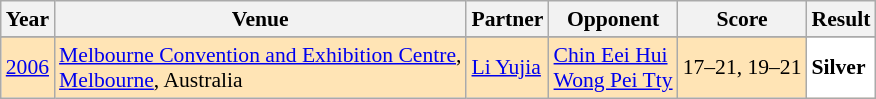<table class="sortable wikitable" style="font-size: 90%;">
<tr>
<th>Year</th>
<th>Venue</th>
<th>Partner</th>
<th>Opponent</th>
<th>Score</th>
<th>Result</th>
</tr>
<tr>
</tr>
<tr style="background:#FFE4B5">
<td align="center"><a href='#'>2006</a></td>
<td align="left"><a href='#'>Melbourne Convention and Exhibition Centre</a>,<br><a href='#'>Melbourne</a>, Australia</td>
<td align="left"> <a href='#'>Li Yujia</a></td>
<td align="left"> <a href='#'>Chin Eei Hui</a><br> <a href='#'>Wong Pei Tty</a></td>
<td align="left">17–21, 19–21</td>
<td style="text-align:left; background:white"> <strong>Silver</strong></td>
</tr>
</table>
